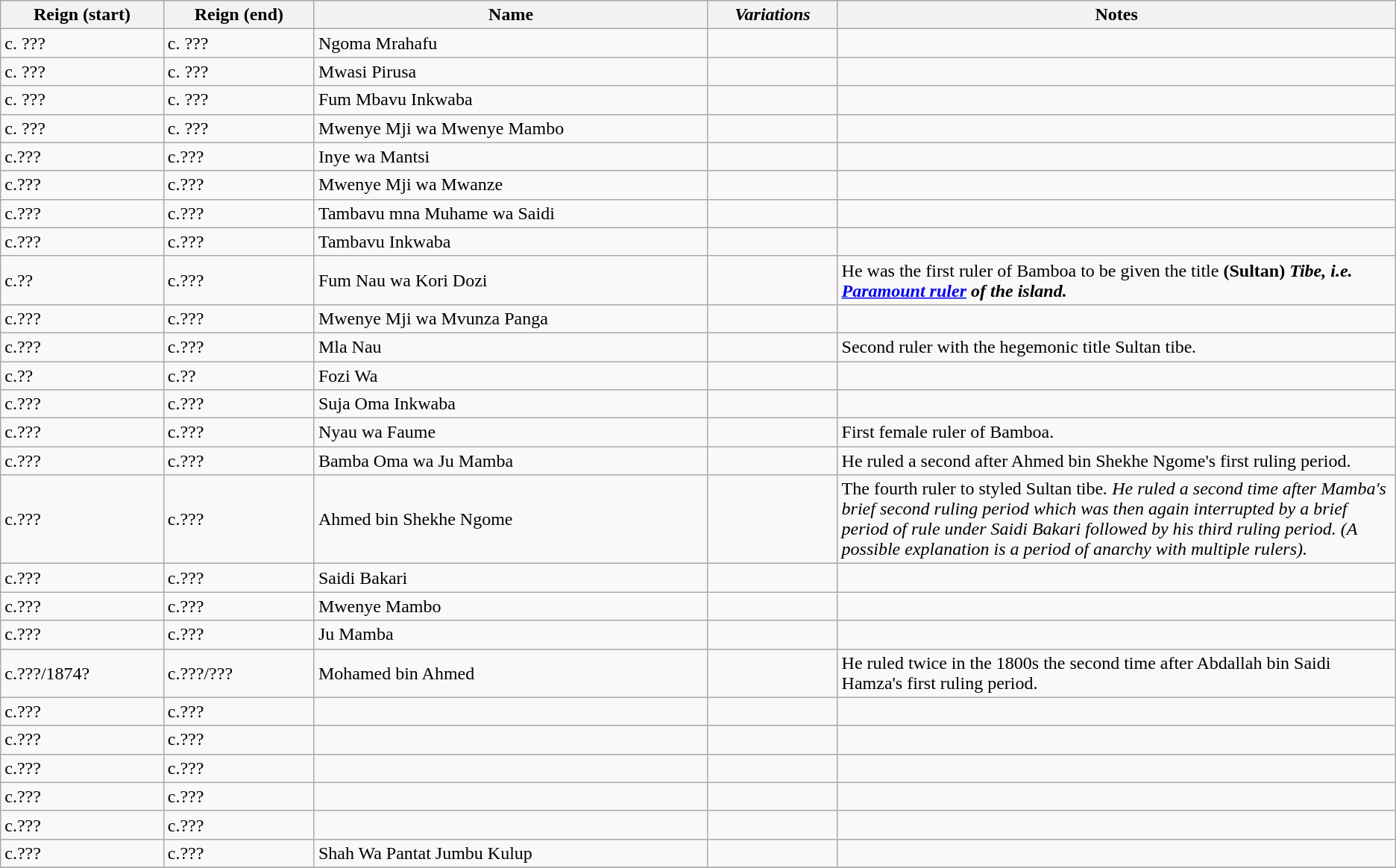<table class="wikitable">
<tr>
<th>Reign (start)</th>
<th>Reign (end)</th>
<th>Name</th>
<th><em>Variations</em></th>
<th width="40%">Notes</th>
</tr>
<tr>
<td>c. ???</td>
<td>c. ???</td>
<td>Ngoma Mrahafu</td>
<td></td>
<td></td>
</tr>
<tr>
<td>c. ???</td>
<td>c. ???</td>
<td>Mwasi Pirusa</td>
<td></td>
<td></td>
</tr>
<tr>
<td>c. ???</td>
<td>c. ???</td>
<td>Fum Mbavu Inkwaba</td>
<td></td>
<td></td>
</tr>
<tr>
<td>c. ???</td>
<td>c. ???</td>
<td>Mwenye Mji wa Mwenye Mambo</td>
<td></td>
<td></td>
</tr>
<tr>
<td>c.???</td>
<td>c.???</td>
<td>Inye wa Mantsi</td>
<td></td>
<td></td>
</tr>
<tr>
<td>c.???</td>
<td>c.???</td>
<td>Mwenye Mji wa Mwanze</td>
<td></td>
<td></td>
</tr>
<tr>
<td>c.???</td>
<td>c.???</td>
<td>Tambavu mna Muhame wa Saidi</td>
<td></td>
<td></td>
</tr>
<tr>
<td>c.???</td>
<td>c.???</td>
<td>Tambavu Inkwaba</td>
<td></td>
<td></td>
</tr>
<tr>
<td>c.??</td>
<td>c.???</td>
<td>Fum Nau wa Kori Dozi</td>
<td></td>
<td>He was the first ruler of Bamboa to be given the title <strong>(Sultan) <em>Tibe<strong><em>, i.e. <a href='#'>Paramount ruler</a> of the island.</td>
</tr>
<tr>
<td>c.???</td>
<td>c.???</td>
<td>Mwenye Mji wa Mvunza Panga</td>
<td></td>
<td></td>
</tr>
<tr>
<td>c.???</td>
<td>c.???</td>
<td>Mla Nau</td>
<td></td>
<td>Second ruler with the hegemonic title Sultan </em>tibe<em>.</td>
</tr>
<tr>
<td>c.??</td>
<td>c.??</td>
<td>Fozi Wa</td>
<td></td>
<td></td>
</tr>
<tr>
<td>c.???</td>
<td>c.???</td>
<td>Suja Oma Inkwaba</td>
<td></td>
<td></td>
</tr>
<tr>
<td>c.???</td>
<td>c.???</td>
<td>Nyau wa Faume</td>
<td></td>
<td>First female ruler of Bamboa.</td>
</tr>
<tr>
<td>c.???</td>
<td>c.???</td>
<td>Bamba Oma wa Ju Mamba</td>
<td></td>
<td>He ruled a second after Ahmed bin Shekhe Ngome's first ruling period.</td>
</tr>
<tr>
<td>c.???</td>
<td>c.???</td>
<td>Ahmed bin Shekhe Ngome</td>
<td></td>
<td>The fourth ruler to styled Sultan </em>tibe<em>. He ruled a second time after Mamba's brief second ruling period which was then again interrupted by a brief period of rule under Saidi Bakari followed by his third ruling period. (A possible explanation is a period of anarchy with multiple rulers).</td>
</tr>
<tr>
<td>c.???</td>
<td>c.???</td>
<td>Saidi Bakari</td>
<td></td>
<td></td>
</tr>
<tr>
<td>c.???</td>
<td>c.???</td>
<td>Mwenye Mambo</td>
<td></td>
<td></td>
</tr>
<tr>
<td>c.???</td>
<td>c.???</td>
<td>Ju Mamba</td>
<td></td>
<td></td>
</tr>
<tr>
<td>c.???/1874?</td>
<td>c.???/???</td>
<td>Mohamed bin Ahmed</td>
<td></td>
<td>He ruled twice in the 1800s the second time after Abdallah bin Saidi Hamza's first ruling period.</td>
</tr>
<tr>
<td>c.???</td>
<td>c.???</td>
<td></td>
<td></td>
<td></td>
</tr>
<tr>
<td>c.???</td>
<td>c.???</td>
<td></td>
<td></td>
<td></td>
</tr>
<tr>
<td>c.???</td>
<td>c.???</td>
<td></td>
<td></td>
<td></td>
</tr>
<tr>
<td>c.???</td>
<td>c.???</td>
<td></td>
<td></td>
<td></td>
</tr>
<tr>
<td>c.???</td>
<td>c.???</td>
<td></td>
<td></td>
<td></td>
</tr>
<tr>
<td>c.???</td>
<td>c.???</td>
<td>Shah Wa Pantat Jumbu Kulup</td>
<td></td>
<td></td>
</tr>
<tr>
</tr>
</table>
